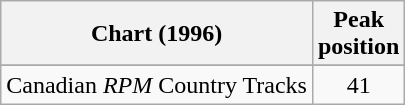<table class="wikitable sortable">
<tr>
<th align="left">Chart (1996)</th>
<th align="center">Peak<br>position</th>
</tr>
<tr>
</tr>
<tr>
<td align="left">Canadian <em>RPM</em> Country Tracks</td>
<td align="center">41</td>
</tr>
</table>
